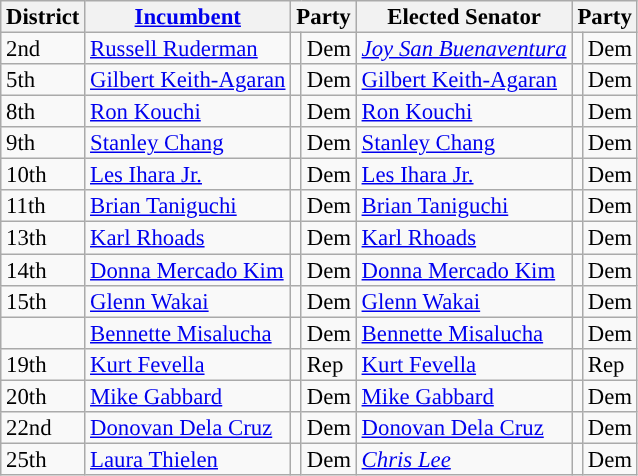<table class="sortable wikitable" style="font-size:95%;line-height:14px;">
<tr>
<th class="unsortable">District</th>
<th class="unsortable"><a href='#'>Incumbent</a></th>
<th colspan="2">Party</th>
<th class="unsortable">Elected Senator</th>
<th colspan="2">Party</th>
</tr>
<tr>
<td>2nd</td>
<td><a href='#'>Russell Ruderman</a></td>
<td style="background:"></td>
<td>Dem</td>
<td><em><a href='#'>Joy San Buenaventura</a></em></td>
<td style="background:"></td>
<td>Dem</td>
</tr>
<tr>
<td>5th</td>
<td><a href='#'>Gilbert Keith-Agaran</a></td>
<td style="background:"></td>
<td>Dem</td>
<td><a href='#'>Gilbert Keith-Agaran</a></td>
<td style="background:"></td>
<td>Dem</td>
</tr>
<tr>
<td>8th</td>
<td><a href='#'>Ron Kouchi</a></td>
<td style="background:"></td>
<td>Dem</td>
<td><a href='#'>Ron Kouchi</a></td>
<td style="background:"></td>
<td>Dem</td>
</tr>
<tr>
<td>9th</td>
<td><a href='#'>Stanley Chang</a></td>
<td style="background:"></td>
<td>Dem</td>
<td><a href='#'>Stanley Chang</a></td>
<td style="background:"></td>
<td>Dem</td>
</tr>
<tr>
<td>10th</td>
<td><a href='#'>Les Ihara Jr.</a></td>
<td style="background:"></td>
<td>Dem</td>
<td><a href='#'>Les Ihara Jr.</a></td>
<td style="background:"></td>
<td>Dem</td>
</tr>
<tr>
<td>11th</td>
<td><a href='#'>Brian Taniguchi</a></td>
<td style="background:"></td>
<td>Dem</td>
<td><a href='#'>Brian Taniguchi</a></td>
<td style="background:"></td>
<td>Dem</td>
</tr>
<tr>
<td>13th</td>
<td><a href='#'>Karl Rhoads</a></td>
<td style="background:"></td>
<td>Dem</td>
<td><a href='#'>Karl Rhoads</a></td>
<td style="background:"></td>
<td>Dem</td>
</tr>
<tr>
<td>14th</td>
<td><a href='#'>Donna Mercado Kim</a></td>
<td style="background:"></td>
<td>Dem</td>
<td><a href='#'>Donna Mercado Kim</a></td>
<td style="background:"></td>
<td>Dem</td>
</tr>
<tr>
<td>15th</td>
<td><a href='#'>Glenn Wakai</a></td>
<td style="background:"></td>
<td>Dem</td>
<td><a href='#'>Glenn Wakai</a></td>
<td style="background:"></td>
<td>Dem</td>
</tr>
<tr>
<td></td>
<td><a href='#'>Bennette Misalucha</a></td>
<td style="background:"></td>
<td>Dem</td>
<td><a href='#'>Bennette Misalucha</a></td>
<td style="background:"></td>
<td>Dem</td>
</tr>
<tr>
<td>19th</td>
<td><a href='#'>Kurt Fevella</a></td>
<td style="background:"></td>
<td>Rep</td>
<td><a href='#'>Kurt Fevella</a></td>
<td style="background:"></td>
<td>Rep</td>
</tr>
<tr>
<td>20th</td>
<td><a href='#'>Mike Gabbard</a></td>
<td style="background:"></td>
<td>Dem</td>
<td><a href='#'>Mike Gabbard</a></td>
<td style="background:"></td>
<td>Dem</td>
</tr>
<tr>
<td>22nd</td>
<td><a href='#'>Donovan Dela Cruz</a></td>
<td style="background:"></td>
<td>Dem</td>
<td><a href='#'>Donovan Dela Cruz</a></td>
<td style="background:"></td>
<td>Dem</td>
</tr>
<tr>
<td>25th</td>
<td><a href='#'>Laura Thielen</a></td>
<td style="background:"></td>
<td>Dem</td>
<td><em><a href='#'>Chris Lee</a></em></td>
<td style="background:"></td>
<td>Dem</td>
</tr>
</table>
